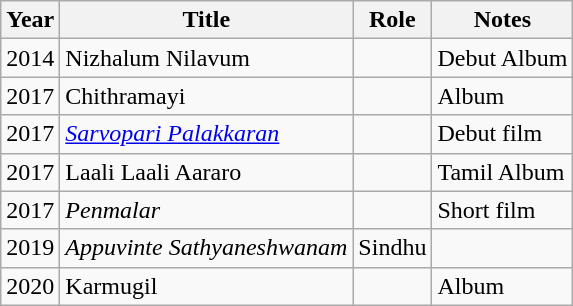<table class="wikitable sortable">
<tr>
<th>Year</th>
<th>Title</th>
<th>Role</th>
<th>Notes</th>
</tr>
<tr>
<td>2014</td>
<td>Nizhalum Nilavum</td>
<td></td>
<td>Debut Album</td>
</tr>
<tr>
<td>2017</td>
<td>Chithramayi</td>
<td></td>
<td>Album</td>
</tr>
<tr>
<td>2017</td>
<td><em><a href='#'>Sarvopari Palakkaran</a></em></td>
<td></td>
<td>Debut film</td>
</tr>
<tr>
<td>2017</td>
<td>Laali Laali Aararo</td>
<td></td>
<td>Tamil Album</td>
</tr>
<tr>
<td>2017</td>
<td><em>Penmalar</em></td>
<td></td>
<td>Short film</td>
</tr>
<tr>
<td>2019</td>
<td><em>Appuvinte Sathyaneshwanam</em></td>
<td>Sindhu</td>
<td></td>
</tr>
<tr>
<td>2020</td>
<td>Karmugil</td>
<td></td>
<td>Album</td>
</tr>
</table>
